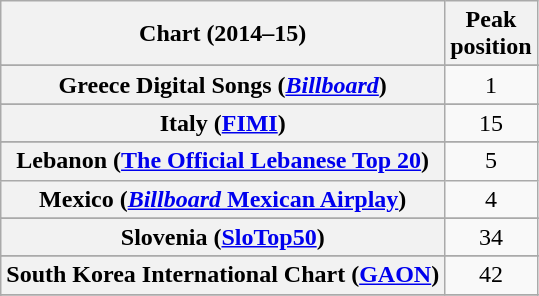<table class="wikitable sortable plainrowheaders" style="text-align:center">
<tr>
<th>Chart (2014–15)</th>
<th>Peak<br>position</th>
</tr>
<tr>
</tr>
<tr>
</tr>
<tr>
</tr>
<tr>
</tr>
<tr>
</tr>
<tr>
</tr>
<tr>
</tr>
<tr>
</tr>
<tr>
</tr>
<tr>
</tr>
<tr>
</tr>
<tr>
</tr>
<tr>
<th scope="row">Greece Digital Songs (<em><a href='#'>Billboard</a></em>)</th>
<td style="text-align:center;">1</td>
</tr>
<tr>
</tr>
<tr>
</tr>
<tr>
<th scope="row">Italy (<a href='#'>FIMI</a>)</th>
<td align="center">15</td>
</tr>
<tr>
</tr>
<tr>
<th scope="row">Lebanon (<a href='#'>The Official Lebanese Top 20</a>)</th>
<td style="text-align:center;">5</td>
</tr>
<tr>
<th scope="row">Mexico (<a href='#'><em>Billboard</em> Mexican Airplay</a>)</th>
<td style="text-align:center;">4</td>
</tr>
<tr>
</tr>
<tr>
</tr>
<tr>
</tr>
<tr>
</tr>
<tr>
</tr>
<tr>
</tr>
<tr>
</tr>
<tr>
</tr>
<tr>
<th scope="row">Slovenia (<a href='#'>SloTop50</a>)</th>
<td align=center>34</td>
</tr>
<tr>
</tr>
<tr>
<th scope="row">South Korea International Chart (<a href='#'>GAON</a>)</th>
<td style="text-align:center;">42</td>
</tr>
<tr>
</tr>
<tr>
</tr>
<tr>
</tr>
<tr>
</tr>
<tr>
</tr>
<tr>
</tr>
<tr>
</tr>
</table>
